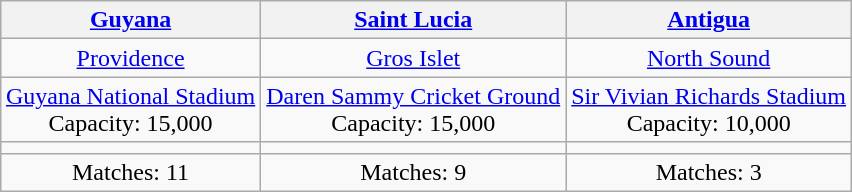<table class="wikitable" style="margin:1em auto; text-align:center">
<tr>
<th><a href='#'>Guyana</a></th>
<th><a href='#'>Saint Lucia</a></th>
<th><a href='#'>Antigua</a></th>
</tr>
<tr>
<td><a href='#'>Providence</a></td>
<td><a href='#'>Gros Islet</a></td>
<td><a href='#'>North Sound</a></td>
</tr>
<tr>
<td><a href='#'>Guyana National Stadium</a><br>Capacity: 15,000</td>
<td><a href='#'>Daren Sammy Cricket Ground</a><br>Capacity: 15,000</td>
<td><a href='#'>Sir Vivian Richards Stadium</a><br>Capacity: 10,000</td>
</tr>
<tr>
<td></td>
<td></td>
<td></td>
</tr>
<tr>
<td>Matches: 11</td>
<td>Matches: 9</td>
<td>Matches: 3</td>
</tr>
</table>
